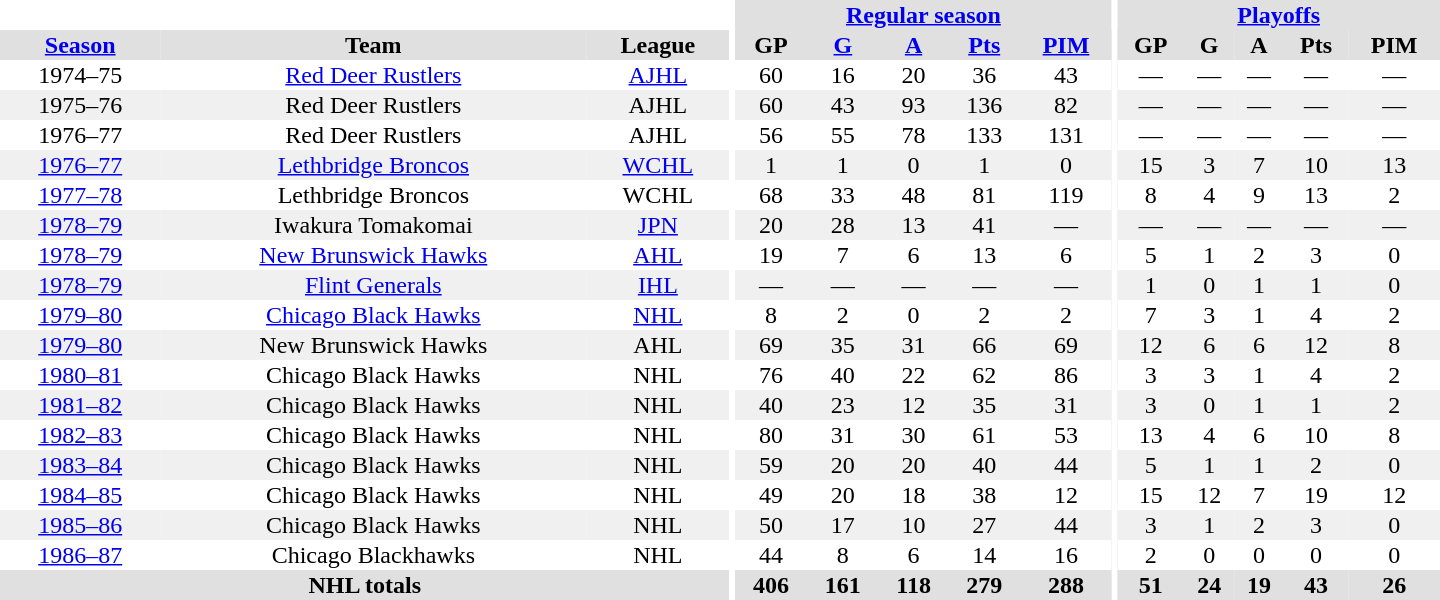<table border="0" cellpadding="1" cellspacing="0" style="text-align:center; width:60em">
<tr bgcolor="#e0e0e0">
<th colspan="3" bgcolor="#ffffff"></th>
<th rowspan="100" bgcolor="#ffffff"></th>
<th colspan="5"><a href='#'>Regular season</a></th>
<th rowspan="100" bgcolor="#ffffff"></th>
<th colspan="5"><a href='#'>Playoffs</a></th>
</tr>
<tr bgcolor="#e0e0e0">
<th><a href='#'>Season</a></th>
<th>Team</th>
<th>League</th>
<th>GP</th>
<th><a href='#'>G</a></th>
<th><a href='#'>A</a></th>
<th><a href='#'>Pts</a></th>
<th><a href='#'>PIM</a></th>
<th>GP</th>
<th>G</th>
<th>A</th>
<th>Pts</th>
<th>PIM</th>
</tr>
<tr>
<td>1974–75</td>
<td><a href='#'>Red Deer Rustlers</a></td>
<td><a href='#'>AJHL</a></td>
<td>60</td>
<td>16</td>
<td>20</td>
<td>36</td>
<td>43</td>
<td>—</td>
<td>—</td>
<td>—</td>
<td>—</td>
<td>—</td>
</tr>
<tr bgcolor="#f0f0f0">
<td>1975–76</td>
<td>Red Deer Rustlers</td>
<td>AJHL</td>
<td>60</td>
<td>43</td>
<td>93</td>
<td>136</td>
<td>82</td>
<td>—</td>
<td>—</td>
<td>—</td>
<td>—</td>
<td>—</td>
</tr>
<tr>
<td>1976–77</td>
<td>Red Deer Rustlers</td>
<td>AJHL</td>
<td>56</td>
<td>55</td>
<td>78</td>
<td>133</td>
<td>131</td>
<td>—</td>
<td>—</td>
<td>—</td>
<td>—</td>
<td>—</td>
</tr>
<tr bgcolor="#f0f0f0">
<td><a href='#'>1976–77</a></td>
<td><a href='#'>Lethbridge Broncos</a></td>
<td><a href='#'>WCHL</a></td>
<td>1</td>
<td>1</td>
<td>0</td>
<td>1</td>
<td>0</td>
<td>15</td>
<td>3</td>
<td>7</td>
<td>10</td>
<td>13</td>
</tr>
<tr>
<td><a href='#'>1977–78</a></td>
<td>Lethbridge Broncos</td>
<td>WCHL</td>
<td>68</td>
<td>33</td>
<td>48</td>
<td>81</td>
<td>119</td>
<td>8</td>
<td>4</td>
<td>9</td>
<td>13</td>
<td>2</td>
</tr>
<tr bgcolor="#f0f0f0">
<td><a href='#'>1978–79</a></td>
<td>Iwakura Tomakomai</td>
<td><a href='#'>JPN</a></td>
<td>20</td>
<td>28</td>
<td>13</td>
<td>41</td>
<td>—</td>
<td>—</td>
<td>—</td>
<td>—</td>
<td>—</td>
<td>—</td>
</tr>
<tr>
<td><a href='#'>1978–79</a></td>
<td><a href='#'>New Brunswick Hawks</a></td>
<td><a href='#'>AHL</a></td>
<td>19</td>
<td>7</td>
<td>6</td>
<td>13</td>
<td>6</td>
<td>5</td>
<td>1</td>
<td>2</td>
<td>3</td>
<td>0</td>
</tr>
<tr bgcolor="#f0f0f0">
<td><a href='#'>1978–79</a></td>
<td><a href='#'>Flint Generals</a></td>
<td><a href='#'>IHL</a></td>
<td>—</td>
<td>—</td>
<td>—</td>
<td>—</td>
<td>—</td>
<td>1</td>
<td>0</td>
<td>1</td>
<td>1</td>
<td>0</td>
</tr>
<tr>
<td><a href='#'>1979–80</a></td>
<td><a href='#'>Chicago Black Hawks</a></td>
<td><a href='#'>NHL</a></td>
<td>8</td>
<td>2</td>
<td>0</td>
<td>2</td>
<td>2</td>
<td>7</td>
<td>3</td>
<td>1</td>
<td>4</td>
<td>2</td>
</tr>
<tr bgcolor="#f0f0f0">
<td><a href='#'>1979–80</a></td>
<td>New Brunswick Hawks</td>
<td>AHL</td>
<td>69</td>
<td>35</td>
<td>31</td>
<td>66</td>
<td>69</td>
<td>12</td>
<td>6</td>
<td>6</td>
<td>12</td>
<td>8</td>
</tr>
<tr>
<td><a href='#'>1980–81</a></td>
<td>Chicago Black Hawks</td>
<td>NHL</td>
<td>76</td>
<td>40</td>
<td>22</td>
<td>62</td>
<td>86</td>
<td>3</td>
<td>3</td>
<td>1</td>
<td>4</td>
<td>2</td>
</tr>
<tr bgcolor="#f0f0f0">
<td><a href='#'>1981–82</a></td>
<td>Chicago Black Hawks</td>
<td>NHL</td>
<td>40</td>
<td>23</td>
<td>12</td>
<td>35</td>
<td>31</td>
<td>3</td>
<td>0</td>
<td>1</td>
<td>1</td>
<td>2</td>
</tr>
<tr>
<td><a href='#'>1982–83</a></td>
<td>Chicago Black Hawks</td>
<td>NHL</td>
<td>80</td>
<td>31</td>
<td>30</td>
<td>61</td>
<td>53</td>
<td>13</td>
<td>4</td>
<td>6</td>
<td>10</td>
<td>8</td>
</tr>
<tr bgcolor="#f0f0f0">
<td><a href='#'>1983–84</a></td>
<td>Chicago Black Hawks</td>
<td>NHL</td>
<td>59</td>
<td>20</td>
<td>20</td>
<td>40</td>
<td>44</td>
<td>5</td>
<td>1</td>
<td>1</td>
<td>2</td>
<td>0</td>
</tr>
<tr>
<td><a href='#'>1984–85</a></td>
<td>Chicago Black Hawks</td>
<td>NHL</td>
<td>49</td>
<td>20</td>
<td>18</td>
<td>38</td>
<td>12</td>
<td>15</td>
<td>12</td>
<td>7</td>
<td>19</td>
<td>12</td>
</tr>
<tr bgcolor="#f0f0f0">
<td><a href='#'>1985–86</a></td>
<td>Chicago Black Hawks</td>
<td>NHL</td>
<td>50</td>
<td>17</td>
<td>10</td>
<td>27</td>
<td>44</td>
<td>3</td>
<td>1</td>
<td>2</td>
<td>3</td>
<td>0</td>
</tr>
<tr>
<td><a href='#'>1986–87</a></td>
<td>Chicago Blackhawks</td>
<td>NHL</td>
<td>44</td>
<td>8</td>
<td>6</td>
<td>14</td>
<td>16</td>
<td>2</td>
<td>0</td>
<td>0</td>
<td>0</td>
<td>0</td>
</tr>
<tr bgcolor="#e0e0e0">
<th colspan="3">NHL totals</th>
<th>406</th>
<th>161</th>
<th>118</th>
<th>279</th>
<th>288</th>
<th>51</th>
<th>24</th>
<th>19</th>
<th>43</th>
<th>26</th>
</tr>
</table>
